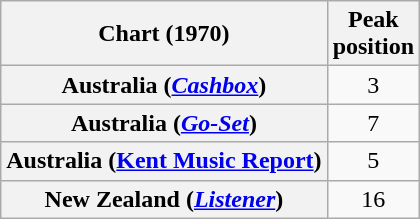<table class="wikitable sortable plainrowheaders">
<tr>
<th scope="col">Chart (1970)</th>
<th scope="col">Peak<br>position</th>
</tr>
<tr>
<th scope="row">Australia (<em><a href='#'>Cashbox</a></em>)</th>
<td align="center">3</td>
</tr>
<tr>
<th scope="row">Australia (<em><a href='#'>Go-Set</a></em>)</th>
<td align="center">7</td>
</tr>
<tr>
<th scope="row">Australia (<a href='#'>Kent Music Report</a>)</th>
<td align="center">5</td>
</tr>
<tr>
<th scope="row">New Zealand (<em><a href='#'>Listener</a></em>) </th>
<td style="text-align:center;">16</td>
</tr>
</table>
